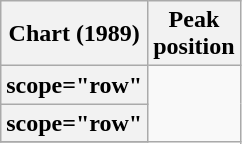<table class="wikitable sortable plainrowheaders">
<tr>
<th scope="col">Chart (1989)</th>
<th scope="col">Peak<br>position</th>
</tr>
<tr>
<th>scope="row"</th>
</tr>
<tr>
<th>scope="row"</th>
</tr>
<tr>
</tr>
</table>
